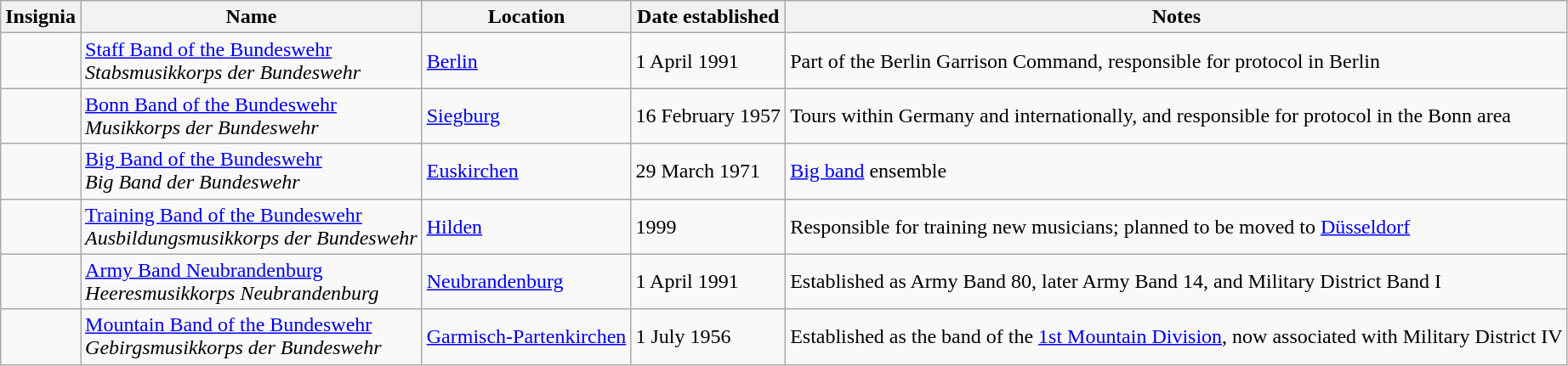<table class="wikitable">
<tr class="gray">
<th>Insignia</th>
<th>Name</th>
<th>Location</th>
<th>Date established</th>
<th>Notes</th>
</tr>
<tr>
<td></td>
<td><a href='#'>Staff Band of the Bundeswehr</a><br><em>Stabsmusikkorps der Bundeswehr</em></td>
<td><a href='#'>Berlin</a></td>
<td>1 April 1991</td>
<td>Part of the Berlin Garrison Command, responsible for protocol in Berlin</td>
</tr>
<tr>
<td></td>
<td><a href='#'>Bonn Band of the Bundeswehr</a><br><em>Musikkorps der Bundeswehr</em></td>
<td><a href='#'>Siegburg</a></td>
<td>16 February 1957</td>
<td>Tours within Germany and internationally, and responsible for protocol in the Bonn area</td>
</tr>
<tr>
<td></td>
<td><a href='#'>Big Band of the Bundeswehr</a><br><em>Big Band der Bundeswehr</em></td>
<td><a href='#'>Euskirchen</a></td>
<td>29 March 1971</td>
<td><a href='#'>Big band</a> ensemble</td>
</tr>
<tr>
<td></td>
<td><a href='#'>Training Band of the Bundeswehr</a><br><em>Ausbildungsmusikkorps der Bundeswehr</em></td>
<td><a href='#'>Hilden</a></td>
<td>1999</td>
<td>Responsible for training new musicians; planned to be moved to <a href='#'>Düsseldorf</a></td>
</tr>
<tr>
<td></td>
<td><a href='#'>Army Band Neubrandenburg</a><br><em>Heeresmusikkorps Neubrandenburg</em></td>
<td><a href='#'>Neubrandenburg</a></td>
<td>1 April 1991</td>
<td>Established as Army Band 80, later Army Band 14, and Military District Band I</td>
</tr>
<tr>
<td></td>
<td><a href='#'>Mountain Band of the Bundeswehr</a><br><em>Gebirgsmusikkorps der Bundeswehr</em></td>
<td><a href='#'>Garmisch-Partenkirchen</a></td>
<td>1 July 1956</td>
<td>Established as the band of the <a href='#'>1st Mountain Division</a>, now associated with Military District IV</td>
</tr>
</table>
